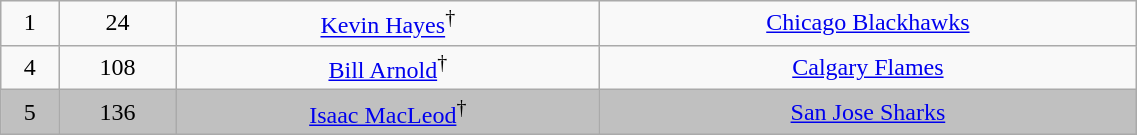<table class="wikitable" width="60%">
<tr align="center" bgcolor="">
<td>1</td>
<td>24</td>
<td><a href='#'>Kevin Hayes</a><sup>†</sup></td>
<td><a href='#'>Chicago Blackhawks</a></td>
</tr>
<tr align="center" bgcolor="">
<td>4</td>
<td>108</td>
<td><a href='#'>Bill Arnold</a><sup>†</sup></td>
<td><a href='#'>Calgary Flames</a></td>
</tr>
<tr align="center" bgcolor="C0C0C0">
<td>5</td>
<td>136</td>
<td><a href='#'>Isaac MacLeod</a><sup>†</sup></td>
<td><a href='#'>San Jose Sharks</a></td>
</tr>
</table>
